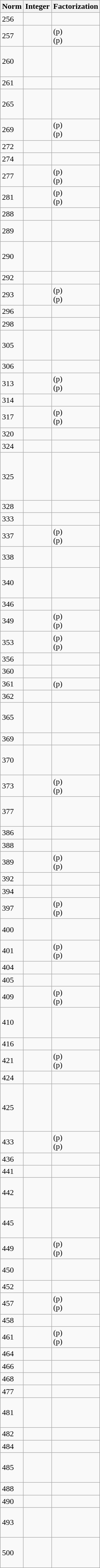<table id="251–500" class="wikitable sortable" style="float:left; margin-right:1em">
<tr>
<th>Norm</th>
<th>Integer</th>
<th>Factorization</th>
</tr>
<tr>
<td>256</td>
<td></td>
<td></td>
</tr>
<tr>
<td>257</td>
<td> <br></td>
<td>(p) <br>(p)</td>
</tr>
<tr>
<td>260</td>
<td> <br> <br> <br></td>
<td> <br> <br> <br></td>
</tr>
<tr>
<td>261</td>
<td> <br></td>
<td> <br></td>
</tr>
<tr>
<td>265</td>
<td> <br> <br> <br></td>
<td> <br> <br> <br></td>
</tr>
<tr>
<td>269</td>
<td> <br></td>
<td>(p) <br>(p)</td>
</tr>
<tr>
<td>272</td>
<td> <br></td>
<td> <br></td>
</tr>
<tr>
<td>274</td>
<td> <br></td>
<td> <br></td>
</tr>
<tr>
<td>277</td>
<td> <br></td>
<td>(p) <br>(p)</td>
</tr>
<tr>
<td>281</td>
<td> <br></td>
<td>(p) <br>(p)</td>
</tr>
<tr>
<td>288</td>
<td></td>
<td></td>
</tr>
<tr>
<td>289</td>
<td> <br> <br></td>
<td> <br> <br></td>
</tr>
<tr>
<td>290</td>
<td> <br> <br> <br></td>
<td> <br> <br> <br></td>
</tr>
<tr>
<td>292</td>
<td> <br></td>
<td> <br></td>
</tr>
<tr>
<td>293</td>
<td> <br></td>
<td>(p) <br>(p)</td>
</tr>
<tr>
<td>296</td>
<td> <br></td>
<td> <br></td>
</tr>
<tr>
<td>298</td>
<td> <br></td>
<td> <br></td>
</tr>
<tr>
<td>305</td>
<td> <br> <br> <br></td>
<td> <br> <br> <br></td>
</tr>
<tr>
<td>306</td>
<td> <br></td>
<td> <br></td>
</tr>
<tr>
<td>313</td>
<td> <br></td>
<td>(p) <br>(p)</td>
</tr>
<tr>
<td>314</td>
<td> <br></td>
<td> <br></td>
</tr>
<tr>
<td>317</td>
<td> <br></td>
<td>(p) <br>(p)</td>
</tr>
<tr>
<td>320</td>
<td> <br></td>
<td> <br></td>
</tr>
<tr>
<td>324</td>
<td></td>
<td></td>
</tr>
<tr>
<td>325</td>
<td> <br> <br> <br> <br> <br></td>
<td> <br> <br> <br> <br> <br></td>
</tr>
<tr>
<td>328</td>
<td> <br></td>
<td> <br></td>
</tr>
<tr>
<td>333</td>
<td> <br></td>
<td> <br></td>
</tr>
<tr>
<td>337</td>
<td> <br></td>
<td>(p) <br>(p)</td>
</tr>
<tr>
<td>338</td>
<td> <br> <br></td>
<td> <br> <br></td>
</tr>
<tr>
<td>340</td>
<td> <br> <br> <br></td>
<td> <br> <br> <br></td>
</tr>
<tr>
<td>346</td>
<td> <br></td>
<td> <br></td>
</tr>
<tr>
<td>349</td>
<td> <br></td>
<td>(p) <br>(p)</td>
</tr>
<tr>
<td>353</td>
<td> <br></td>
<td>(p) <br>(p)</td>
</tr>
<tr>
<td>356</td>
<td> <br></td>
<td> <br></td>
</tr>
<tr>
<td>360</td>
<td> <br></td>
<td> <br></td>
</tr>
<tr>
<td>361</td>
<td></td>
<td>(p)</td>
</tr>
<tr>
<td>362</td>
<td> <br></td>
<td> <br></td>
</tr>
<tr>
<td>365</td>
<td> <br> <br> <br></td>
<td> <br> <br> <br></td>
</tr>
<tr>
<td>369</td>
<td> <br></td>
<td> <br></td>
</tr>
<tr>
<td>370</td>
<td> <br> <br> <br></td>
<td> <br> <br> <br></td>
</tr>
<tr>
<td>373</td>
<td> <br></td>
<td>(p) <br>(p)</td>
</tr>
<tr>
<td>377</td>
<td> <br> <br> <br></td>
<td> <br> <br> <br></td>
</tr>
<tr>
<td>386</td>
<td> <br></td>
<td> <br></td>
</tr>
<tr>
<td>388</td>
<td> <br></td>
<td> <br></td>
</tr>
<tr>
<td>389</td>
<td> <br></td>
<td>(p) <br>(p)</td>
</tr>
<tr>
<td>392</td>
<td></td>
<td></td>
</tr>
<tr>
<td>394</td>
<td> <br></td>
<td> <br></td>
</tr>
<tr>
<td>397</td>
<td> <br></td>
<td>(p) <br>(p)</td>
</tr>
<tr>
<td>400</td>
<td> <br> <br></td>
<td> <br> <br></td>
</tr>
<tr>
<td>401</td>
<td> <br></td>
<td>(p) <br>(p)</td>
</tr>
<tr>
<td>404</td>
<td> <br></td>
<td> <br></td>
</tr>
<tr>
<td>405</td>
<td> <br></td>
<td> <br></td>
</tr>
<tr>
<td>409</td>
<td> <br></td>
<td>(p) <br>(p)</td>
</tr>
<tr>
<td>410</td>
<td> <br> <br> <br></td>
<td> <br> <br> <br></td>
</tr>
<tr>
<td>416</td>
<td> <br></td>
<td> <br></td>
</tr>
<tr>
<td>421</td>
<td> <br></td>
<td>(p) <br>(p)</td>
</tr>
<tr>
<td>424</td>
<td> <br></td>
<td> <br></td>
</tr>
<tr>
<td>425</td>
<td> <br> <br> <br> <br> <br></td>
<td> <br> <br> <br> <br> <br></td>
</tr>
<tr>
<td>433</td>
<td> <br></td>
<td>(p) <br>(p)</td>
</tr>
<tr>
<td>436</td>
<td> <br></td>
<td> <br></td>
</tr>
<tr>
<td>441</td>
<td></td>
<td></td>
</tr>
<tr>
<td>442</td>
<td> <br> <br> <br></td>
<td> <br> <br> <br></td>
</tr>
<tr>
<td>445</td>
<td> <br> <br> <br></td>
<td> <br> <br> <br></td>
</tr>
<tr>
<td>449</td>
<td> <br></td>
<td>(p) <br>(p)</td>
</tr>
<tr>
<td>450</td>
<td> <br> <br></td>
<td> <br> <br></td>
</tr>
<tr>
<td>452</td>
<td> <br></td>
<td> <br></td>
</tr>
<tr>
<td>457</td>
<td> <br></td>
<td>(p) <br>(p)</td>
</tr>
<tr>
<td>458</td>
<td> <br></td>
<td> <br></td>
</tr>
<tr>
<td>461</td>
<td> <br></td>
<td>(p) <br>(p)</td>
</tr>
<tr>
<td>464</td>
<td> <br></td>
<td> <br></td>
</tr>
<tr>
<td>466</td>
<td> <br></td>
<td> <br></td>
</tr>
<tr>
<td>468</td>
<td> <br></td>
<td> <br></td>
</tr>
<tr>
<td>477</td>
<td> <br></td>
<td> <br></td>
</tr>
<tr>
<td>481</td>
<td> <br> <br> <br></td>
<td> <br> <br> <br></td>
</tr>
<tr>
<td>482</td>
<td> <br></td>
<td> <br></td>
</tr>
<tr>
<td>484</td>
<td></td>
<td></td>
</tr>
<tr>
<td>485</td>
<td> <br> <br> <br></td>
<td> <br> <br> <br></td>
</tr>
<tr>
<td>488</td>
<td> <br></td>
<td> <br></td>
</tr>
<tr>
<td>490</td>
<td> <br></td>
<td> <br></td>
</tr>
<tr>
<td>493</td>
<td> <br> <br> <br></td>
<td> <br> <br> <br></td>
</tr>
<tr>
<td>500</td>
<td> <br> <br> <br></td>
<td> <br> <br> <br></td>
</tr>
</table>
